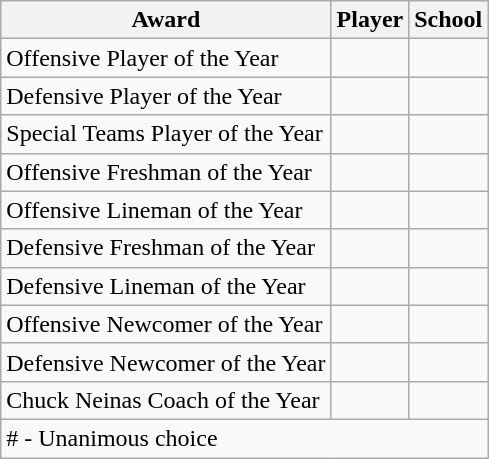<table class="wikitable" border="0">
<tr>
<th>Award</th>
<th>Player</th>
<th>School</th>
</tr>
<tr>
<td>Offensive Player of the Year</td>
<td></td>
<td></td>
</tr>
<tr>
<td>Defensive Player of the Year</td>
<td></td>
<td></td>
</tr>
<tr>
<td>Special Teams Player of the Year</td>
<td></td>
<td></td>
</tr>
<tr>
<td>Offensive Freshman of the Year</td>
<td></td>
<td></td>
</tr>
<tr>
<td>Offensive Lineman of the Year</td>
<td></td>
<td></td>
</tr>
<tr>
<td>Defensive Freshman of the Year</td>
<td></td>
<td></td>
</tr>
<tr>
<td>Defensive Lineman of the Year</td>
<td></td>
<td></td>
</tr>
<tr>
<td>Offensive Newcomer of the Year</td>
<td></td>
<td></td>
</tr>
<tr>
<td>Defensive Newcomer of the Year</td>
<td></td>
<td></td>
</tr>
<tr>
<td>Chuck Neinas Coach of the Year</td>
<td></td>
<td></td>
</tr>
<tr>
<td colspan="3"># - Unanimous choice</td>
</tr>
</table>
